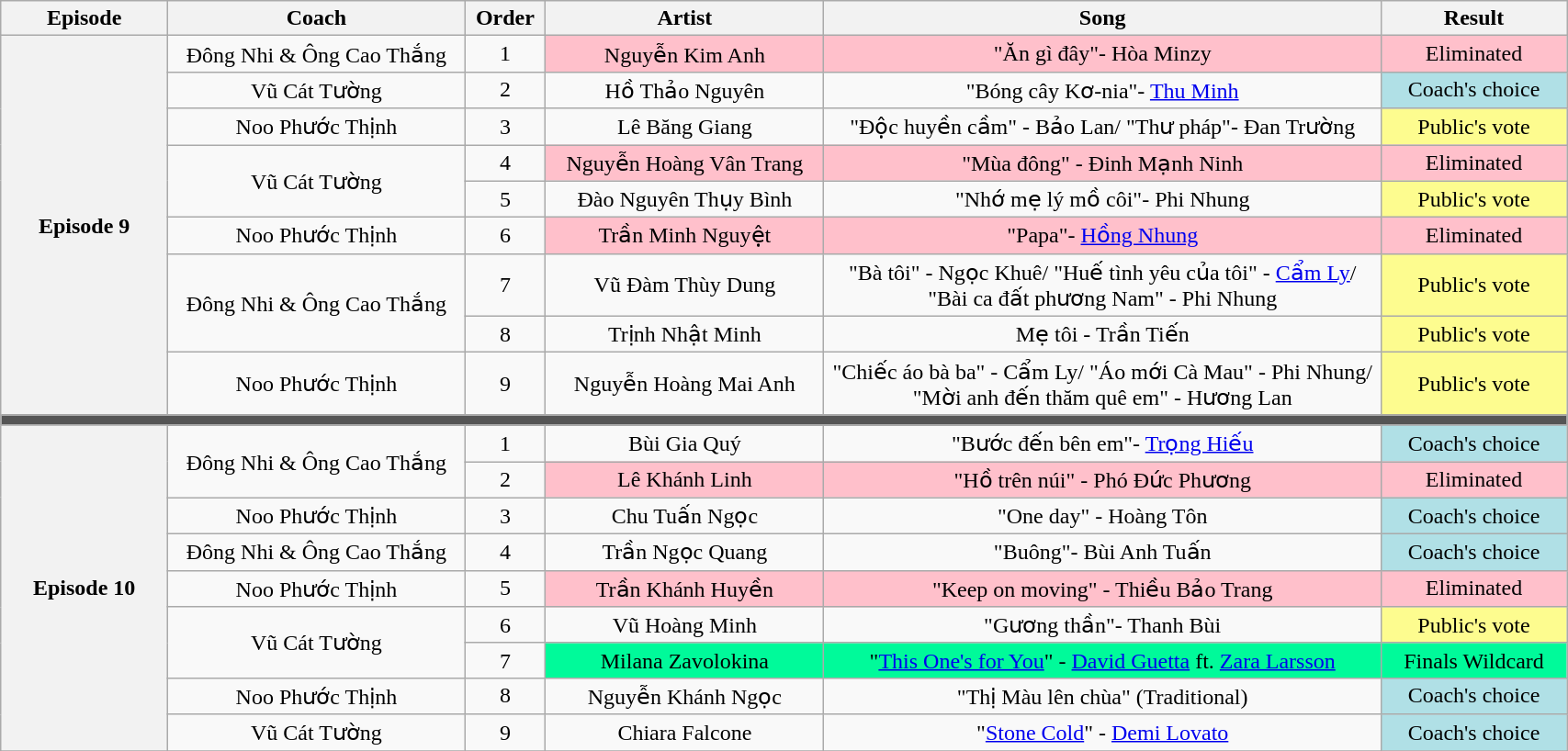<table class="wikitable" style="text-align:center; width:90%;">
<tr>
<th style="width:09%;">Episode</th>
<th style="width:16%;">Coach</th>
<th style="width:04%;">Order</th>
<th style="width:15%;">Artist</th>
<th style="width:30%;">Song</th>
<th style="width:10%;">Result</th>
</tr>
<tr>
<th rowspan="9" scope="row">Episode 9<br><small></small></th>
<td>Đông Nhi & Ông Cao Thắng</td>
<td>1</td>
<td style="background:pink;">Nguyễn Kim Anh</td>
<td style="background:pink;">"Ăn gì đây"- Hòa Minzy</td>
<td style="background:pink;">Eliminated</td>
</tr>
<tr>
<td>Vũ Cát Tường</td>
<td>2</td>
<td>Hồ Thảo Nguyên</td>
<td>"Bóng cây Kơ-nia"- <a href='#'>Thu Minh</a></td>
<td style="background:#B0E0E6;">Coach's choice</td>
</tr>
<tr>
<td>Noo Phước Thịnh</td>
<td>3</td>
<td>Lê Băng Giang</td>
<td>"Độc huyền cầm" - Bảo Lan/ "Thư pháp"- Đan Trường</td>
<td style="background:#fdfc8f;">Public's vote</td>
</tr>
<tr>
<td rowspan="2">Vũ Cát Tường</td>
<td>4</td>
<td style="background:pink;">Nguyễn Hoàng Vân Trang</td>
<td style="background:pink;">"Mùa đông" - Đinh Mạnh Ninh</td>
<td style="background:pink;">Eliminated</td>
</tr>
<tr>
<td>5</td>
<td>Đào Nguyên Thụy Bình</td>
<td>"Nhớ mẹ lý mồ côi"- Phi Nhung</td>
<td style="background:#fdfc8f;">Public's vote</td>
</tr>
<tr>
<td>Noo Phước Thịnh</td>
<td>6</td>
<td style="background:pink;">Trần Minh Nguyệt</td>
<td style="background:pink;">"Papa"- <a href='#'>Hồng Nhung</a></td>
<td style="background:pink;">Eliminated</td>
</tr>
<tr>
<td rowspan="2">Đông Nhi & Ông Cao Thắng</td>
<td>7</td>
<td>Vũ Đàm Thùy Dung</td>
<td>"Bà tôi" - Ngọc Khuê/ "Huế tình yêu của tôi" - <a href='#'>Cẩm Ly</a>/ "Bài ca đất phương Nam" - Phi Nhung</td>
<td style="background:#fdfc8f;">Public's vote</td>
</tr>
<tr>
<td>8</td>
<td>Trịnh Nhật Minh</td>
<td>Mẹ tôi - Trần Tiến</td>
<td style="background:#fdfc8f;">Public's vote</td>
</tr>
<tr>
<td>Noo Phước Thịnh</td>
<td>9</td>
<td>Nguyễn Hoàng Mai Anh</td>
<td>"Chiếc áo bà ba" - Cẩm Ly/ "Áo mới Cà Mau" - Phi Nhung/ "Mời anh đến thăm quê em" - Hương Lan</td>
<td style="background:#fdfc8f;">Public's vote</td>
</tr>
<tr>
<td colspan="6" style="background:#555;"></td>
</tr>
<tr>
<th rowspan="9" scope="row">Episode 10<br><small></small></th>
<td rowspan="2">Đông Nhi & Ông Cao Thắng</td>
<td>1</td>
<td>Bùi Gia Quý</td>
<td>"Bước đến bên em"- <a href='#'>Trọng Hiếu</a></td>
<td style="background:#B0E0E6;">Coach's choice</td>
</tr>
<tr>
<td>2</td>
<td style="background:pink;">Lê Khánh Linh</td>
<td style="background:pink;">"Hồ trên núi" - Phó Đức Phương</td>
<td style="background:pink;">Eliminated</td>
</tr>
<tr>
<td>Noo Phước Thịnh</td>
<td>3</td>
<td>Chu Tuấn Ngọc</td>
<td>"One day" - Hoàng Tôn</td>
<td style="background:#B0E0E6;">Coach's choice</td>
</tr>
<tr>
<td>Đông Nhi & Ông Cao Thắng</td>
<td>4</td>
<td>Trần Ngọc Quang</td>
<td>"Buông"- Bùi Anh Tuấn</td>
<td style="background:#B0E0E6;">Coach's choice</td>
</tr>
<tr>
<td>Noo Phước Thịnh</td>
<td>5</td>
<td style="background:pink;">Trần Khánh Huyền</td>
<td style="background:pink;">"Keep on moving" - Thiều Bảo Trang</td>
<td style="background:pink;">Eliminated</td>
</tr>
<tr>
<td rowspan="2">Vũ Cát Tường</td>
<td>6</td>
<td>Vũ Hoàng Minh</td>
<td>"Gương thần"- Thanh Bùi</td>
<td style="background:#fdfc8f;">Public's vote</td>
</tr>
<tr>
<td>7</td>
<td style="background:#00FA9A;">Milana Zavolokina</td>
<td style="background:#00FA9A;">"<a href='#'>This One's for You</a>" - <a href='#'>David Guetta</a> ft. <a href='#'>Zara Larsson</a></td>
<td style="background:#00FA9A;">Finals Wildcard</td>
</tr>
<tr>
<td>Noo Phước Thịnh</td>
<td>8</td>
<td>Nguyễn Khánh Ngọc</td>
<td>"Thị Màu lên chùa" (Traditional)</td>
<td style="background:#B0E0E6;">Coach's choice</td>
</tr>
<tr>
<td>Vũ Cát Tường</td>
<td>9</td>
<td>Chiara Falcone</td>
<td>"<a href='#'>Stone Cold</a>" - <a href='#'>Demi Lovato</a></td>
<td style="background:#B0E0E6;">Coach's choice</td>
</tr>
<tr>
</tr>
</table>
